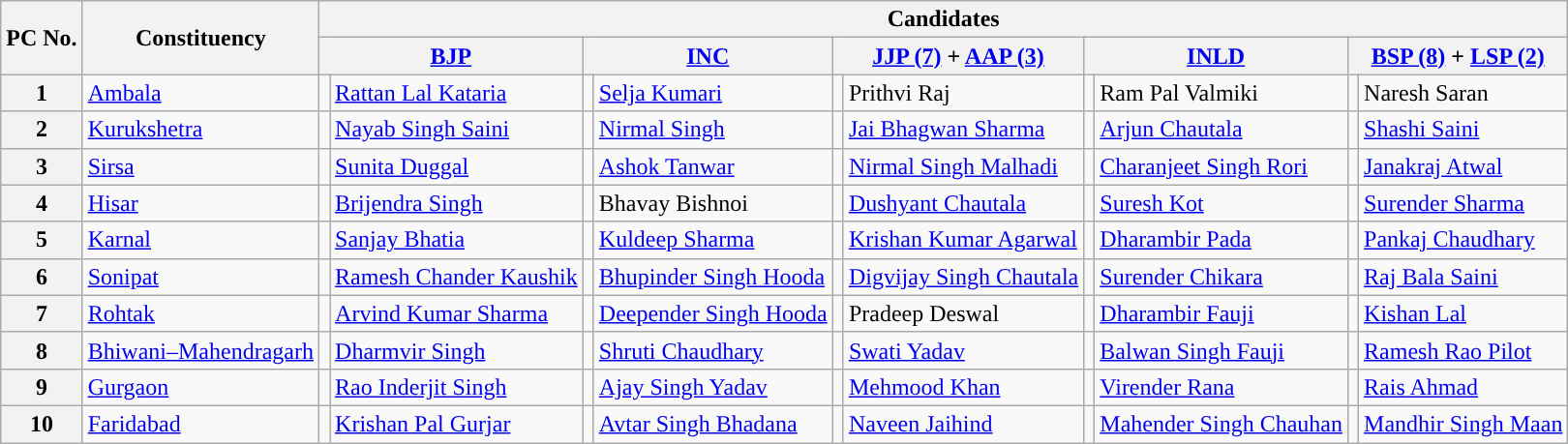<table class="wikitable sortable">
<tr>
<th rowspan="2">PC No.</th>
<th rowspan="2">Constituency</th>
<th colspan="12">Candidates</th>
</tr>
<tr>
<th colspan="2"><a href='#'>BJP</a></th>
<th colspan="2"><a href='#'>INC</a></th>
<th colspan="2"><a href='#'>JJP (7)</a> + <a href='#'>AAP (3)</a></th>
<th colspan="2"><a href='#'>INLD</a></th>
<th colspan="2"><a href='#'>BSP (8)</a> + <a href='#'>LSP (2)</a></th>
</tr>
<tr>
<th>1</th>
<td><a href='#'>Ambala</a></td>
<td style="background:"></td>
<td><a href='#'>Rattan Lal Kataria</a></td>
<td style="background:"></td>
<td><a href='#'>Selja Kumari</a></td>
<td style="background:"></td>
<td>Prithvi Raj</td>
<td style="background:"></td>
<td>Ram Pal Valmiki</td>
<td style="background:"></td>
<td>Naresh Saran</td>
</tr>
<tr>
<th>2</th>
<td><a href='#'>Kurukshetra</a></td>
<td style="background:"></td>
<td><a href='#'>Nayab Singh Saini</a></td>
<td style="background:"></td>
<td><a href='#'>Nirmal Singh</a></td>
<td bgcolor=></td>
<td><a href='#'>Jai Bhagwan Sharma</a></td>
<td style="background:"></td>
<td><a href='#'>Arjun Chautala</a></td>
<td style="background:"></td>
<td><a href='#'>Shashi Saini</a></td>
</tr>
<tr>
<th>3</th>
<td><a href='#'>Sirsa</a></td>
<td style="background:"></td>
<td><a href='#'>Sunita Duggal</a></td>
<td style="background:"></td>
<td><a href='#'>Ashok Tanwar</a></td>
<td bgcolor=></td>
<td><a href='#'>Nirmal Singh Malhadi</a></td>
<td style="background:"></td>
<td><a href='#'>Charanjeet Singh Rori</a></td>
<td style="background:"></td>
<td><a href='#'>Janakraj Atwal</a></td>
</tr>
<tr>
<th>4</th>
<td><a href='#'>Hisar</a></td>
<td style="background:"></td>
<td><a href='#'>Brijendra Singh</a></td>
<td style="background:"></td>
<td>Bhavay Bishnoi</td>
<td bgcolor=></td>
<td><a href='#'>Dushyant Chautala</a></td>
<td style="background:"></td>
<td><a href='#'>Suresh Kot</a></td>
<td style="background:"></td>
<td><a href='#'>Surender Sharma</a></td>
</tr>
<tr>
<th>5</th>
<td><a href='#'>Karnal</a></td>
<td style="background:"></td>
<td><a href='#'>Sanjay Bhatia</a></td>
<td style="background:"></td>
<td><a href='#'>Kuldeep Sharma</a></td>
<td style="background:"></td>
<td><a href='#'>Krishan Kumar Agarwal</a></td>
<td style="background:"></td>
<td><a href='#'>Dharambir Pada</a></td>
<td style="background:"></td>
<td><a href='#'>Pankaj Chaudhary</a></td>
</tr>
<tr>
<th>6</th>
<td><a href='#'>Sonipat</a></td>
<td style="background:"></td>
<td><a href='#'>Ramesh Chander Kaushik</a></td>
<td style="background:"></td>
<td><a href='#'>Bhupinder Singh Hooda</a></td>
<td bgcolor=></td>
<td><a href='#'>Digvijay Singh Chautala</a></td>
<td style="background:"></td>
<td><a href='#'>Surender Chikara</a></td>
<td style="background:"></td>
<td><a href='#'>Raj Bala Saini</a></td>
</tr>
<tr>
<th>7</th>
<td><a href='#'>Rohtak</a></td>
<td style="background:"></td>
<td><a href='#'>Arvind Kumar Sharma</a></td>
<td style="background:"></td>
<td><a href='#'>Deepender Singh Hooda</a></td>
<td bgcolor=></td>
<td>Pradeep Deswal</td>
<td style="background:"></td>
<td><a href='#'>Dharambir Fauji</a></td>
<td style="background:"></td>
<td><a href='#'>Kishan Lal</a></td>
</tr>
<tr>
<th>8</th>
<td><a href='#'>Bhiwani–Mahendragarh</a></td>
<td style="background:"></td>
<td><a href='#'>Dharmvir Singh</a></td>
<td style="background:"></td>
<td><a href='#'>Shruti Chaudhary</a></td>
<td bgcolor=></td>
<td><a href='#'>Swati Yadav</a></td>
<td style="background:"></td>
<td><a href='#'>Balwan Singh Fauji</a></td>
<td style="background:"></td>
<td><a href='#'>Ramesh Rao Pilot</a></td>
</tr>
<tr>
<th>9</th>
<td><a href='#'>Gurgaon</a></td>
<td style="background:"></td>
<td><a href='#'>Rao Inderjit Singh</a></td>
<td style="background:"></td>
<td><a href='#'>Ajay Singh Yadav</a></td>
<td bgcolor=></td>
<td><a href='#'>Mehmood Khan</a></td>
<td style="background:"></td>
<td><a href='#'>Virender Rana</a></td>
<td style="background:"></td>
<td><a href='#'>Rais Ahmad</a></td>
</tr>
<tr>
<th>10</th>
<td><a href='#'>Faridabad</a></td>
<td style="background:"></td>
<td><a href='#'>Krishan Pal Gurjar</a></td>
<td style="background:"></td>
<td><a href='#'>Avtar Singh Bhadana</a></td>
<td style="background:"></td>
<td><a href='#'>Naveen Jaihind</a></td>
<td style="background:"></td>
<td><a href='#'>Mahender Singh Chauhan</a></td>
<td style="background:"></td>
<td><a href='#'>Mandhir Singh Maan</a></td>
</tr>
</table>
